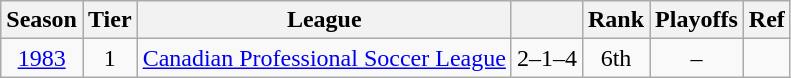<table class="wikitable" style="text-align: center;">
<tr>
<th>Season</th>
<th>Tier</th>
<th>League</th>
<th></th>
<th>Rank</th>
<th>Playoffs</th>
<th>Ref</th>
</tr>
<tr>
<td><a href='#'>1983</a></td>
<td>1</td>
<td><a href='#'>Canadian Professional Soccer League</a></td>
<td>2–1–4</td>
<td>6th</td>
<td>–</td>
<td></td>
</tr>
</table>
